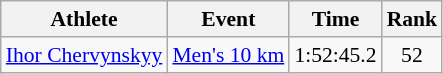<table class="wikitable" style="font-size:90%;">
<tr>
<th>Athlete</th>
<th>Event</th>
<th>Time</th>
<th>Rank</th>
</tr>
<tr align=center>
<td align=left><a href='#'>Ihor Chervynskyy</a></td>
<td align=left><a href='#'>Men's 10 km</a></td>
<td>1:52:45.2</td>
<td>52</td>
</tr>
</table>
